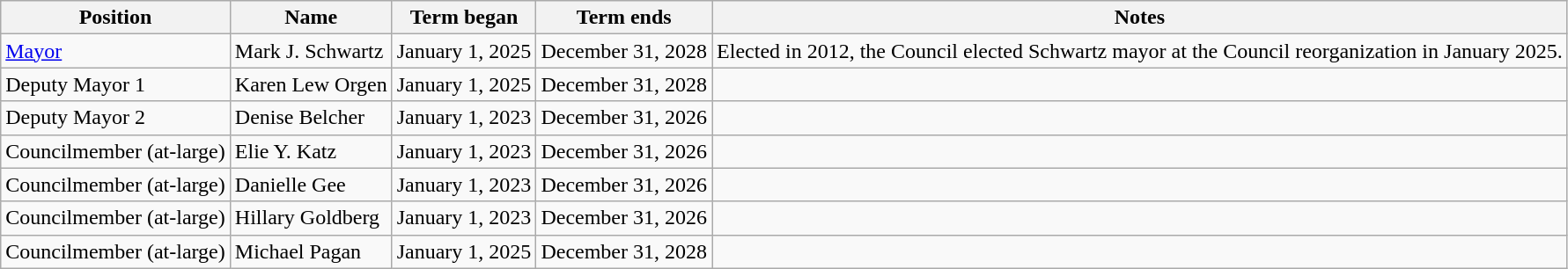<table class="wikitable">
<tr>
<th>Position</th>
<th>Name</th>
<th>Term began</th>
<th>Term ends</th>
<th>Notes</th>
</tr>
<tr>
<td><a href='#'>Mayor</a></td>
<td>Mark J. Schwartz</td>
<td>January 1, 2025</td>
<td>December 31, 2028</td>
<td>Elected in 2012, the Council elected Schwartz mayor at the Council reorganization in January 2025.</td>
</tr>
<tr>
<td>Deputy Mayor 1</td>
<td>Karen Lew Orgen</td>
<td>January 1, 2025</td>
<td>December 31, 2028</td>
<td></td>
</tr>
<tr>
<td>Deputy Mayor 2</td>
<td>Denise Belcher</td>
<td>January 1, 2023</td>
<td>December 31, 2026</td>
<td></td>
</tr>
<tr>
<td>Councilmember (at-large)</td>
<td>Elie Y. Katz</td>
<td>January 1, 2023</td>
<td>December 31, 2026</td>
<td></td>
</tr>
<tr>
<td>Councilmember (at-large)</td>
<td>Danielle Gee</td>
<td>January 1, 2023</td>
<td>December 31, 2026</td>
<td></td>
</tr>
<tr>
<td>Councilmember (at-large)</td>
<td>Hillary Goldberg</td>
<td>January 1, 2023</td>
<td>December 31, 2026</td>
<td></td>
</tr>
<tr>
<td>Councilmember (at-large)</td>
<td>Michael Pagan</td>
<td>January 1, 2025</td>
<td>December 31, 2028</td>
<td></td>
</tr>
</table>
